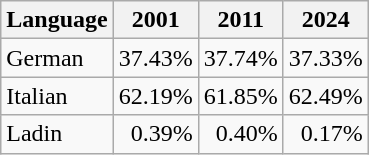<table class="wikitable">
<tr>
<th>Language</th>
<th>2001</th>
<th>2011</th>
<th>2024</th>
</tr>
<tr>
<td>German</td>
<td align="right">37.43%</td>
<td align="right">37.74%</td>
<td align="right">37.33%</td>
</tr>
<tr>
<td>Italian</td>
<td align="right">62.19%</td>
<td align="right">61.85%</td>
<td align="right">62.49%</td>
</tr>
<tr>
<td>Ladin</td>
<td align="right">0.39%</td>
<td align="right">0.40%</td>
<td align="right">0.17%</td>
</tr>
</table>
